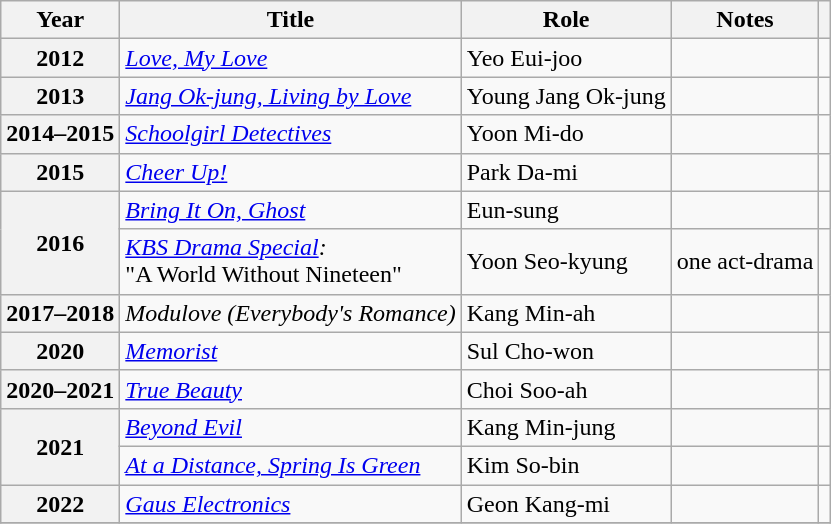<table class="wikitable sortable plainrowheaders">
<tr>
<th scope="col">Year</th>
<th scope="col">Title</th>
<th scope="col">Role</th>
<th scope="col">Notes</th>
<th scope="col" class="unsortable"></th>
</tr>
<tr>
<th scope="row">2012</th>
<td><em><a href='#'>Love, My Love</a></em></td>
<td>Yeo Eui-joo</td>
<td></td>
<td></td>
</tr>
<tr>
<th scope="row">2013</th>
<td><em><a href='#'>Jang Ok-jung, Living by Love</a></em></td>
<td>Young Jang Ok-jung</td>
<td></td>
<td></td>
</tr>
<tr>
<th scope="row">2014–2015</th>
<td><em><a href='#'>Schoolgirl Detectives</a></em></td>
<td>Yoon Mi-do</td>
<td></td>
<td></td>
</tr>
<tr>
<th scope="row">2015</th>
<td><em><a href='#'>Cheer Up!</a></em></td>
<td>Park Da-mi</td>
<td></td>
<td></td>
</tr>
<tr>
<th scope="row"  rowspan=2>2016</th>
<td><em><a href='#'>Bring It On, Ghost</a></em></td>
<td>Eun-sung</td>
<td></td>
<td></td>
</tr>
<tr>
<td><em><a href='#'>KBS Drama Special</a>:</em><br>"A World Without Nineteen"</td>
<td>Yoon Seo-kyung</td>
<td>one act-drama</td>
<td></td>
</tr>
<tr>
<th scope="row">2017–2018</th>
<td><em>Modulove (Everybody's Romance)</em></td>
<td>Kang Min-ah</td>
<td></td>
<td></td>
</tr>
<tr>
<th scope="row">2020</th>
<td><em><a href='#'>Memorist</a></em></td>
<td>Sul Cho-won</td>
<td></td>
<td></td>
</tr>
<tr>
<th scope="row">2020–2021</th>
<td><em><a href='#'>True Beauty</a></em></td>
<td>Choi Soo-ah</td>
<td></td>
<td></td>
</tr>
<tr>
<th scope="row"  rowspan=2>2021</th>
<td><em><a href='#'>Beyond Evil</a></em></td>
<td>Kang Min-jung</td>
<td></td>
<td></td>
</tr>
<tr>
<td><em><a href='#'>At a Distance, Spring Is Green</a></em></td>
<td>Kim So-bin</td>
<td></td>
<td></td>
</tr>
<tr>
<th scope="row">2022</th>
<td><em><a href='#'>Gaus Electronics</a></em></td>
<td>Geon Kang-mi</td>
<td></td>
<td></td>
</tr>
<tr>
</tr>
</table>
